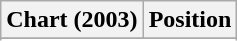<table class="wikitable sortable plainrowheaders" style="text-align:center">
<tr>
<th scope="col">Chart (2003)</th>
<th scope="col">Position</th>
</tr>
<tr>
</tr>
<tr>
</tr>
</table>
